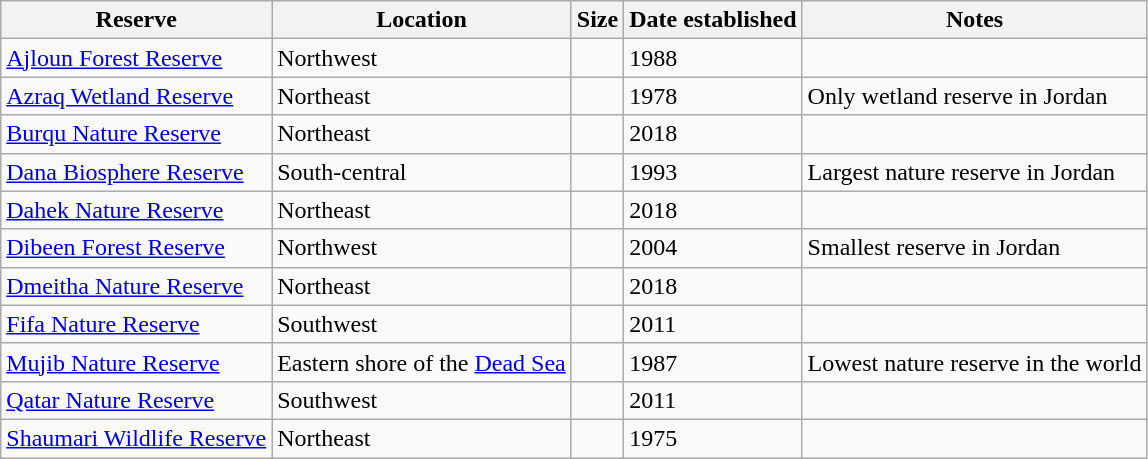<table class="wikitable sortable">
<tr>
<th>Reserve</th>
<th>Location</th>
<th>Size</th>
<th>Date established</th>
<th>Notes</th>
</tr>
<tr>
<td><a href='#'>Ajloun Forest Reserve</a></td>
<td>Northwest</td>
<td></td>
<td>1988</td>
<td></td>
</tr>
<tr>
<td><a href='#'>Azraq Wetland Reserve</a></td>
<td>Northeast</td>
<td></td>
<td>1978</td>
<td>Only wetland reserve in Jordan</td>
</tr>
<tr>
<td><a href='#'>Burqu Nature Reserve</a></td>
<td>Northeast</td>
<td></td>
<td>2018</td>
<td></td>
</tr>
<tr>
<td><a href='#'>Dana Biosphere Reserve</a></td>
<td>South-central</td>
<td></td>
<td>1993</td>
<td>Largest nature reserve in Jordan</td>
</tr>
<tr>
<td><a href='#'>Dahek Nature Reserve</a></td>
<td>Northeast</td>
<td></td>
<td>2018</td>
<td></td>
</tr>
<tr>
<td><a href='#'>Dibeen Forest Reserve</a></td>
<td>Northwest</td>
<td></td>
<td>2004</td>
<td>Smallest reserve in Jordan</td>
</tr>
<tr>
<td><a href='#'>Dmeitha Nature Reserve</a></td>
<td>Northeast</td>
<td></td>
<td>2018</td>
<td></td>
</tr>
<tr>
<td><a href='#'>Fifa Nature Reserve</a></td>
<td>Southwest</td>
<td></td>
<td>2011</td>
<td></td>
</tr>
<tr>
<td><a href='#'>Mujib Nature Reserve</a></td>
<td>Eastern shore of the <a href='#'>Dead Sea</a></td>
<td></td>
<td>1987</td>
<td>Lowest nature reserve in the world</td>
</tr>
<tr>
<td><a href='#'>Qatar Nature Reserve</a></td>
<td>Southwest</td>
<td></td>
<td>2011</td>
<td></td>
</tr>
<tr>
<td><a href='#'>Shaumari Wildlife Reserve</a></td>
<td>Northeast</td>
<td></td>
<td>1975</td>
<td></td>
</tr>
</table>
